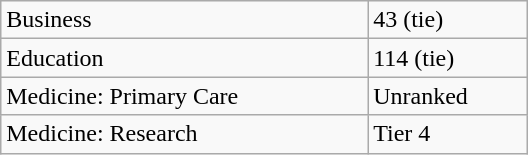<table class="wikitable floatright" style="width: 22em;">
<tr>
<td>Business</td>
<td>43 (tie)</td>
</tr>
<tr>
<td>Education</td>
<td>114 (tie)</td>
</tr>
<tr>
<td>Medicine: Primary Care</td>
<td>Unranked</td>
</tr>
<tr>
<td>Medicine: Research</td>
<td>Tier 4</td>
</tr>
</table>
